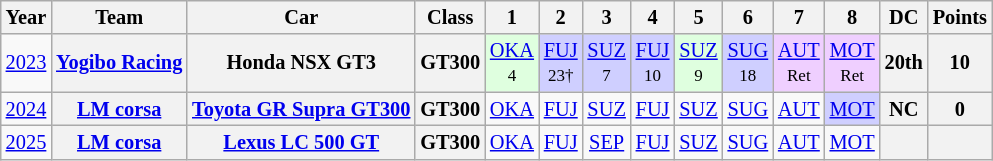<table class="wikitable" style="text-align:center; font-size:85%">
<tr>
<th>Year</th>
<th>Team</th>
<th>Car</th>
<th>Class</th>
<th>1</th>
<th>2</th>
<th>3</th>
<th>4</th>
<th>5</th>
<th>6</th>
<th>7</th>
<th>8</th>
<th>DC</th>
<th>Points</th>
</tr>
<tr>
<td><a href='#'>2023</a></td>
<th nowrap><a href='#'>Yogibo Racing</a></th>
<th nowrap>Honda NSX GT3</th>
<th>GT300</th>
<td style="background:#DFFFDF;"><a href='#'>OKA</a><br><small>4</small></td>
<td style="background:#CFCFFF;"><a href='#'>FUJ</a><br><small>23†</small></td>
<td style="background:#CFCFFF;"><a href='#'>SUZ</a><br><small>7</small></td>
<td style="background:#CFCFFF;"><a href='#'>FUJ</a><br><small>10</small></td>
<td style="background:#DFFFDF;"><a href='#'>SUZ</a><br><small>9</small></td>
<td style="background:#CFCFFF;"><a href='#'>SUG</a><br><small>18</small></td>
<td style="background:#efcfff;"><a href='#'>AUT</a><br><small>Ret</small></td>
<td style="background:#efcfff;"><a href='#'>MOT</a><br><small>Ret</small></td>
<th>20th</th>
<th>10</th>
</tr>
<tr>
<td><a href='#'>2024</a></td>
<th nowrap><a href='#'>LM corsa</a></th>
<th nowrap><a href='#'>Toyota GR Supra GT300</a></th>
<th>GT300</th>
<td style="background:#;"><a href='#'>OKA</a><br></td>
<td style="background:#;"><a href='#'>FUJ</a><br></td>
<td style="background:#;"><a href='#'>SUZ</a><br></td>
<td style="background:#;"><a href='#'>FUJ</a><br></td>
<td style="background:#;"><a href='#'>SUZ</a><br></td>
<td style="background:#;"><a href='#'>SUG</a><br></td>
<td style="background:#;"><a href='#'>AUT</a><br></td>
<td style="background:#CFCFFF;"><a href='#'>MOT</a><br></td>
<th>NC</th>
<th>0</th>
</tr>
<tr>
<td><a href='#'>2025</a></td>
<th nowrap><a href='#'>LM corsa</a></th>
<th nowrap><a href='#'>Lexus LC 500 GT</a></th>
<th>GT300</th>
<td style="background:#;"><a href='#'>OKA</a><br></td>
<td style="background:#;"><a href='#'>FUJ</a><br></td>
<td style="background:#;"><a href='#'>SEP</a><br></td>
<td style="background:#;"><a href='#'>FUJ</a><br></td>
<td style="background:#;"><a href='#'>SUZ</a><br></td>
<td style="background:#;"><a href='#'>SUG</a><br></td>
<td style="background:#;"><a href='#'>AUT</a><br></td>
<td style="background:#;"><a href='#'>MOT</a><br></td>
<th></th>
<th></th>
</tr>
</table>
